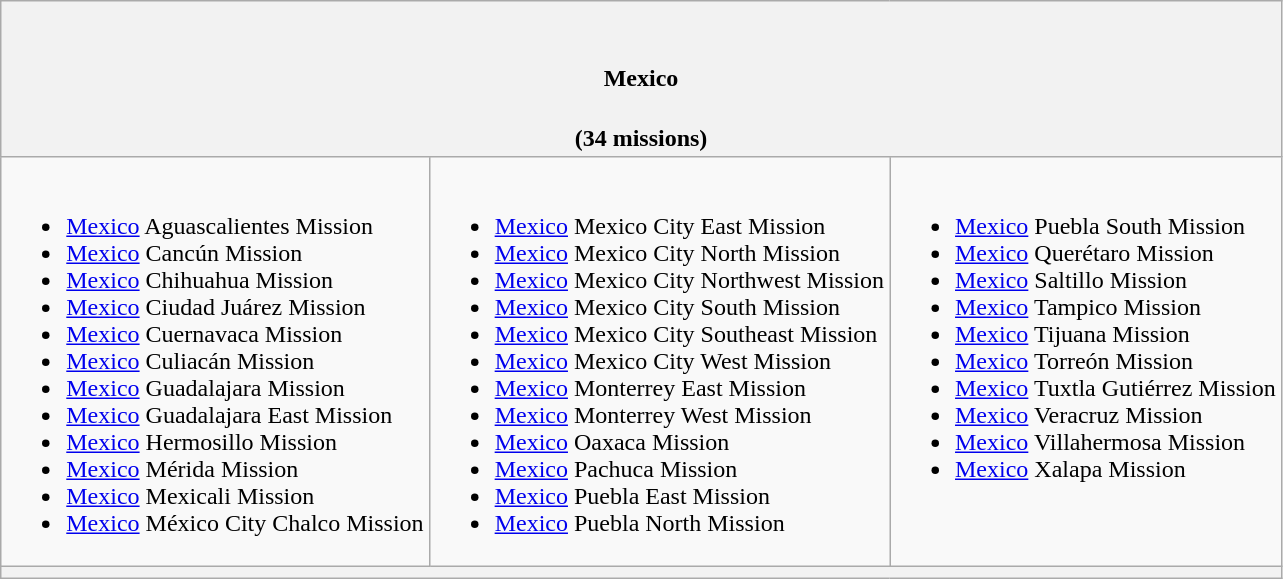<table class="wikitable mw-collapsible">
<tr>
<th colspan=3><br><h4>Mexico</h4>(34 missions)</th>
</tr>
<tr>
<td valign="top"><br><ul><li><a href='#'>Mexico</a> Aguascalientes Mission</li><li><a href='#'>Mexico</a> Cancún Mission</li><li><a href='#'>Mexico</a> Chihuahua Mission</li><li><a href='#'>Mexico</a> Ciudad Juárez Mission</li><li><a href='#'>Mexico</a> Cuernavaca Mission</li><li><a href='#'>Mexico</a> Culiacán Mission</li><li><a href='#'>Mexico</a> Guadalajara Mission</li><li><a href='#'>Mexico</a> Guadalajara East Mission</li><li><a href='#'>Mexico</a> Hermosillo Mission</li><li><a href='#'>Mexico</a> Mérida Mission</li><li><a href='#'>Mexico</a> Mexicali Mission</li><li><a href='#'>Mexico</a> México City Chalco Mission</li></ul></td>
<td valign="top"><br><ul><li><a href='#'>Mexico</a> Mexico City East Mission</li><li><a href='#'>Mexico</a> Mexico City North Mission</li><li><a href='#'>Mexico</a> Mexico City Northwest Mission</li><li><a href='#'>Mexico</a> Mexico City South Mission</li><li><a href='#'>Mexico</a> Mexico City Southeast Mission</li><li><a href='#'>Mexico</a> Mexico City West Mission</li><li><a href='#'>Mexico</a> Monterrey East Mission</li><li><a href='#'>Mexico</a> Monterrey West Mission</li><li><a href='#'>Mexico</a> Oaxaca Mission</li><li><a href='#'>Mexico</a> Pachuca Mission</li><li><a href='#'>Mexico</a> Puebla East Mission</li><li><a href='#'>Mexico</a> Puebla North Mission</li></ul></td>
<td valign="top"><br><ul><li><a href='#'>Mexico</a> Puebla South Mission</li><li><a href='#'>Mexico</a> Querétaro Mission</li><li><a href='#'>Mexico</a> Saltillo Mission</li><li><a href='#'>Mexico</a> Tampico Mission</li><li><a href='#'>Mexico</a> Tijuana Mission</li><li><a href='#'>Mexico</a> Torreón Mission</li><li><a href='#'>Mexico</a> Tuxtla Gutiérrez Mission</li><li><a href='#'>Mexico</a> Veracruz Mission</li><li><a href='#'>Mexico</a> Villahermosa Mission</li><li><a href='#'>Mexico</a> Xalapa Mission</li></ul></td>
</tr>
<tr>
<th colspan=3></th>
</tr>
</table>
